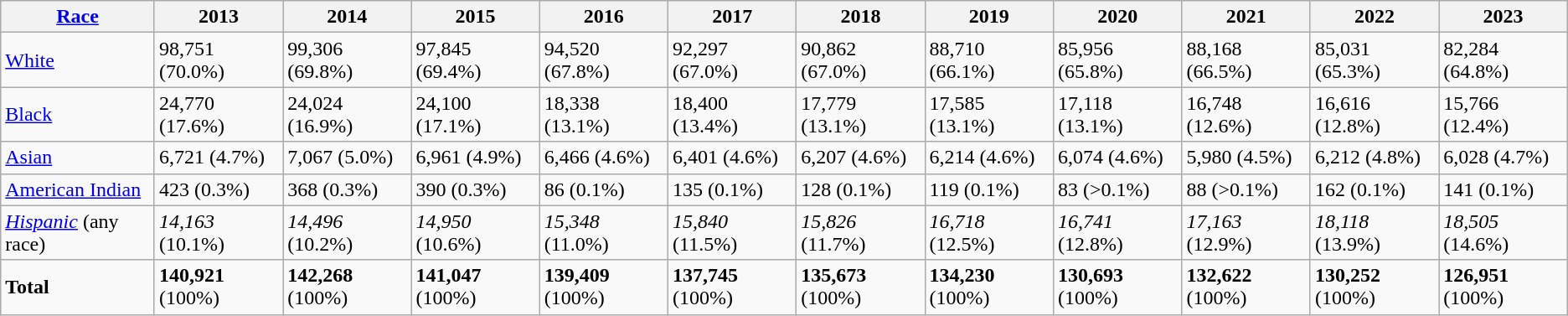<table class="wikitable plainrowheaders sortable collapsible collapsed" style="text-align:left;">
<tr>
<th><a href='#'>Race</a></th>
<th>2013</th>
<th>2014</th>
<th>2015</th>
<th>2016</th>
<th>2017</th>
<th>2018</th>
<th>2019</th>
<th>2020</th>
<th>2021</th>
<th>2022</th>
<th>2023</th>
</tr>
<tr>
<td><a href='#'>White</a></td>
<td>98,751 (70.0%)</td>
<td>99,306 (69.8%)</td>
<td>97,845 (69.4%)</td>
<td>94,520 (67.8%)</td>
<td>92,297 (67.0%)</td>
<td>90,862 (67.0%)</td>
<td>88,710 (66.1%)</td>
<td>85,956 (65.8%)</td>
<td>88,168 (66.5%)</td>
<td>85,031 (65.3%)</td>
<td>82,284 (64.8%)</td>
</tr>
<tr>
<td><a href='#'>Black</a></td>
<td>24,770 (17.6%)</td>
<td>24,024 (16.9%)</td>
<td>24,100 (17.1%)</td>
<td>18,338 (13.1%)</td>
<td>18,400 (13.4%)</td>
<td>17,779 (13.1%)</td>
<td>17,585 (13.1%)</td>
<td>17,118 (13.1%)</td>
<td>16,748 (12.6%)</td>
<td>16,616 (12.8%)</td>
<td>15,766 (12.4%)</td>
</tr>
<tr>
<td><a href='#'>Asian</a></td>
<td>6,721 (4.7%)</td>
<td>7,067 (5.0%)</td>
<td>6,961 (4.9%)</td>
<td>6,466 (4.6%)</td>
<td>6,401 (4.6%)</td>
<td>6,207 (4.6%)</td>
<td>6,214 (4.6%)</td>
<td>6,074 (4.6%)</td>
<td>5,980 (4.5%)</td>
<td>6,212 (4.8%)</td>
<td>6,028 (4.7%)</td>
</tr>
<tr>
<td><a href='#'>American Indian</a></td>
<td>423 (0.3%)</td>
<td>368 (0.3%)</td>
<td>390 (0.3%)</td>
<td>86 (0.1%)</td>
<td>135 (0.1%)</td>
<td>128 (0.1%)</td>
<td>119 (0.1%)</td>
<td>83 (>0.1%)</td>
<td>88 (>0.1%)</td>
<td>162 (0.1%)</td>
<td>141 (0.1%)</td>
</tr>
<tr>
<td><em><a href='#'>Hispanic</a></em> (any race)</td>
<td><em>14,163</em> (10.1%)</td>
<td><em>14,496</em> (10.2%)</td>
<td><em>14,950</em> (10.6%)</td>
<td><em>15,348</em> (11.0%)</td>
<td><em>15,840</em> (11.5%)</td>
<td><em>15,826</em> (11.7%)</td>
<td><em>16,718</em> (12.5%)</td>
<td><em>16,741</em> (12.8%)</td>
<td><em>17,163</em> (12.9%)</td>
<td><em>18,118</em> (13.9%)</td>
<td><em>18,505</em> (14.6%)</td>
</tr>
<tr>
<td><strong>Total</strong></td>
<td><strong>140,921</strong> (100%)</td>
<td><strong>142,268</strong> (100%)</td>
<td><strong>141,047</strong> (100%)</td>
<td><strong>139,409</strong> (100%)</td>
<td><strong>137,745</strong> (100%)</td>
<td><strong>135,673</strong> (100%)</td>
<td><strong>134,230</strong> (100%)</td>
<td><strong>130,693</strong> (100%)</td>
<td><strong>132,622</strong> (100%)</td>
<td><strong>130,252</strong> (100%)</td>
<td><strong>126,951</strong> (100%)</td>
</tr>
</table>
